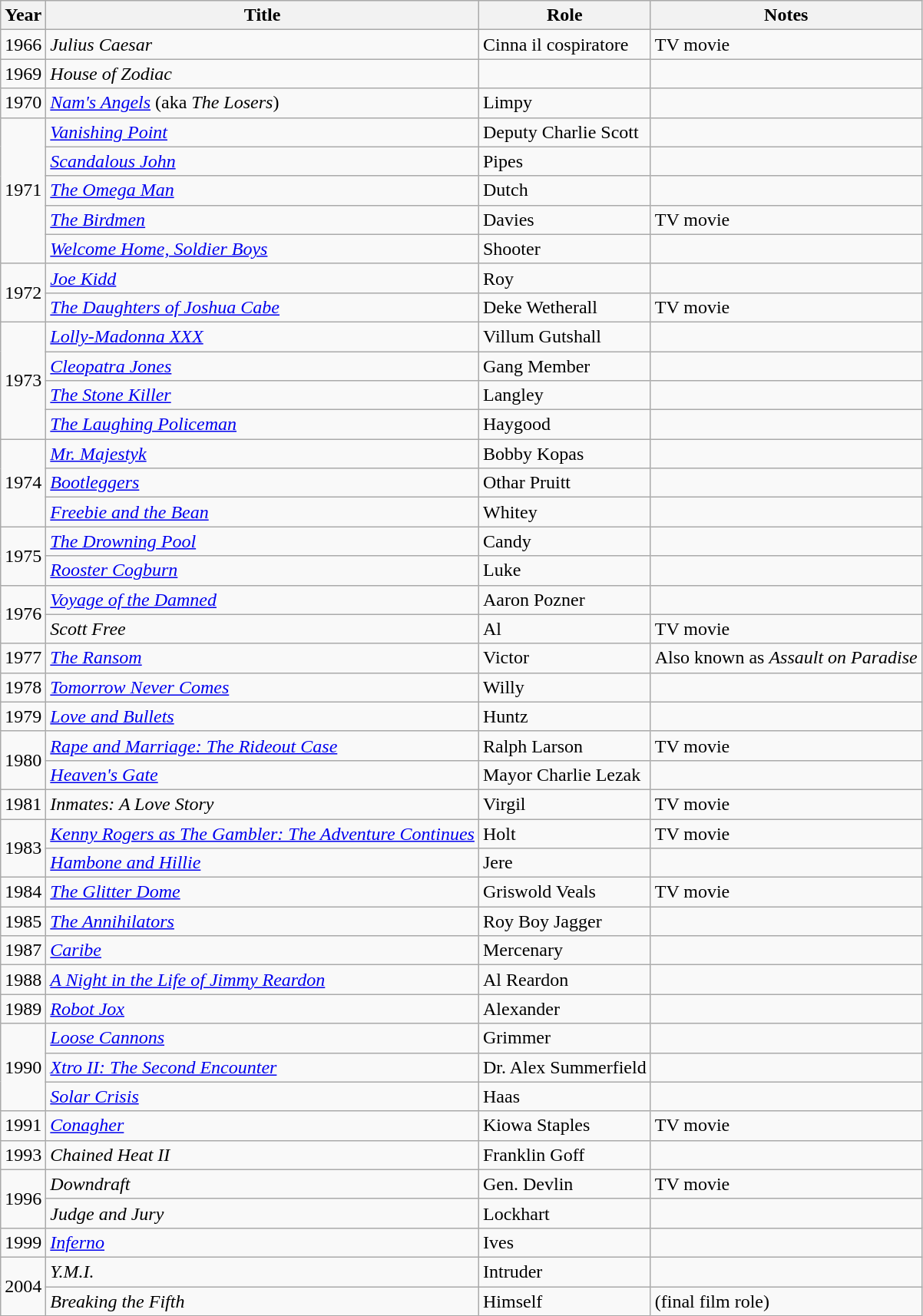<table class="wikitable sortable">
<tr>
<th>Year</th>
<th>Title</th>
<th>Role</th>
<th class = "unsortable">Notes</th>
</tr>
<tr>
<td>1966</td>
<td><em>Julius Caesar</em></td>
<td>Cinna il cospiratore</td>
<td>TV movie</td>
</tr>
<tr>
<td>1969</td>
<td><em>House of Zodiac</em></td>
<td></td>
<td></td>
</tr>
<tr>
<td>1970</td>
<td><em><a href='#'>Nam's Angels</a></em> (aka <em>The Losers</em>)</td>
<td>Limpy</td>
<td></td>
</tr>
<tr>
<td rowspan=5>1971</td>
<td><em><a href='#'>Vanishing Point</a></em></td>
<td>Deputy Charlie Scott</td>
<td></td>
</tr>
<tr>
<td><em><a href='#'>Scandalous John</a></em></td>
<td>Pipes</td>
<td></td>
</tr>
<tr>
<td><em><a href='#'>The Omega Man</a></em></td>
<td>Dutch</td>
<td></td>
</tr>
<tr>
<td><em><a href='#'>The Birdmen</a></em></td>
<td>Davies</td>
<td>TV movie</td>
</tr>
<tr>
<td><em><a href='#'>Welcome Home, Soldier Boys</a></em></td>
<td>Shooter</td>
<td></td>
</tr>
<tr>
<td rowspan=2>1972</td>
<td><em><a href='#'>Joe Kidd</a></em></td>
<td>Roy</td>
<td></td>
</tr>
<tr>
<td><em><a href='#'>The Daughters of Joshua Cabe</a></em></td>
<td>Deke Wetherall</td>
<td>TV movie</td>
</tr>
<tr>
<td rowspan=4>1973</td>
<td><em><a href='#'>Lolly-Madonna XXX</a></em></td>
<td>Villum Gutshall</td>
<td></td>
</tr>
<tr>
<td><em><a href='#'>Cleopatra Jones</a></em></td>
<td>Gang Member</td>
<td></td>
</tr>
<tr>
<td><em><a href='#'>The Stone Killer</a></em></td>
<td>Langley</td>
<td></td>
</tr>
<tr>
<td><em><a href='#'>The Laughing Policeman</a></em></td>
<td>Haygood</td>
<td></td>
</tr>
<tr>
<td rowspan=3>1974</td>
<td><em><a href='#'>Mr. Majestyk</a></em></td>
<td>Bobby Kopas</td>
<td></td>
</tr>
<tr>
<td><em><a href='#'>Bootleggers</a></em></td>
<td>Othar Pruitt</td>
<td></td>
</tr>
<tr>
<td><em><a href='#'>Freebie and the Bean</a></em></td>
<td>Whitey</td>
<td></td>
</tr>
<tr>
<td rowspan=2>1975</td>
<td><em><a href='#'>The Drowning Pool</a></em></td>
<td>Candy</td>
<td></td>
</tr>
<tr>
<td><em><a href='#'>Rooster Cogburn</a></em></td>
<td>Luke</td>
<td></td>
</tr>
<tr>
<td rowspan=2>1976</td>
<td><em><a href='#'>Voyage of the Damned</a></em></td>
<td>Aaron Pozner</td>
<td></td>
</tr>
<tr>
<td><em>Scott Free</em></td>
<td>Al</td>
<td>TV movie</td>
</tr>
<tr>
<td>1977</td>
<td><em><a href='#'>The Ransom</a></em></td>
<td>Victor</td>
<td>Also known as <em>Assault on Paradise</em></td>
</tr>
<tr>
<td>1978</td>
<td><em><a href='#'>Tomorrow Never Comes</a></em></td>
<td>Willy</td>
<td></td>
</tr>
<tr>
<td>1979</td>
<td><em><a href='#'>Love and Bullets</a></em></td>
<td>Huntz</td>
<td></td>
</tr>
<tr>
<td rowspan=2>1980</td>
<td><em><a href='#'>Rape and Marriage: The Rideout Case</a></em></td>
<td>Ralph Larson</td>
<td>TV movie</td>
</tr>
<tr>
<td><em><a href='#'>Heaven's Gate</a></em></td>
<td>Mayor Charlie Lezak</td>
<td></td>
</tr>
<tr>
<td>1981</td>
<td><em>Inmates: A Love Story</em></td>
<td>Virgil</td>
<td>TV movie</td>
</tr>
<tr>
<td rowspan=2>1983</td>
<td><em><a href='#'>Kenny Rogers as The Gambler: The Adventure Continues</a></em></td>
<td>Holt</td>
<td>TV movie</td>
</tr>
<tr>
<td><em><a href='#'>Hambone and Hillie</a></em></td>
<td>Jere</td>
<td></td>
</tr>
<tr>
<td>1984</td>
<td><em><a href='#'>The Glitter Dome</a></em></td>
<td>Griswold Veals</td>
<td>TV movie</td>
</tr>
<tr>
<td>1985</td>
<td><em><a href='#'>The Annihilators</a></em></td>
<td>Roy Boy Jagger</td>
<td></td>
</tr>
<tr>
<td>1987</td>
<td><em><a href='#'>Caribe</a></em></td>
<td>Mercenary</td>
<td></td>
</tr>
<tr>
<td>1988</td>
<td><em><a href='#'>A Night in the Life of Jimmy Reardon</a></em></td>
<td>Al Reardon</td>
<td></td>
</tr>
<tr>
<td>1989</td>
<td><em><a href='#'>Robot Jox</a></em></td>
<td>Alexander</td>
<td></td>
</tr>
<tr>
<td rowspan=3>1990</td>
<td><em><a href='#'>Loose Cannons</a></em></td>
<td>Grimmer</td>
<td></td>
</tr>
<tr>
<td><em><a href='#'>Xtro II: The Second Encounter</a></em></td>
<td>Dr. Alex Summerfield</td>
<td></td>
</tr>
<tr>
<td><em><a href='#'>Solar Crisis</a></em></td>
<td>Haas</td>
<td></td>
</tr>
<tr>
<td>1991</td>
<td><em><a href='#'>Conagher</a></em></td>
<td>Kiowa Staples</td>
<td>TV movie</td>
</tr>
<tr>
<td>1993</td>
<td><em>Chained Heat II</em></td>
<td>Franklin Goff</td>
<td></td>
</tr>
<tr>
<td rowspan=2>1996</td>
<td><em>Downdraft</em></td>
<td>Gen. Devlin</td>
<td>TV movie</td>
</tr>
<tr>
<td><em>Judge and Jury</em></td>
<td>Lockhart</td>
<td></td>
</tr>
<tr>
<td>1999</td>
<td><em><a href='#'>Inferno</a></em></td>
<td>Ives</td>
<td></td>
</tr>
<tr>
<td rowspan=2>2004</td>
<td><em>Y.M.I.</em></td>
<td>Intruder</td>
<td></td>
</tr>
<tr>
<td><em>Breaking the Fifth</em></td>
<td>Himself</td>
<td>(final film role)</td>
</tr>
</table>
